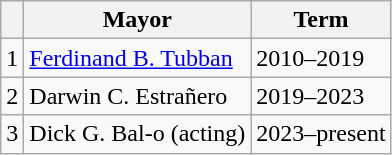<table class="wikitable sortable">
<tr>
<th></th>
<th>Mayor</th>
<th>Term</th>
</tr>
<tr>
<td>1</td>
<td><a href='#'>Ferdinand B. Tubban</a></td>
<td>2010–2019</td>
</tr>
<tr>
<td>2</td>
<td>Darwin C. Estrañero</td>
<td>2019–2023</td>
</tr>
<tr>
<td>3</td>
<td>Dick G. Bal-o (acting)</td>
<td>2023–present</td>
</tr>
</table>
